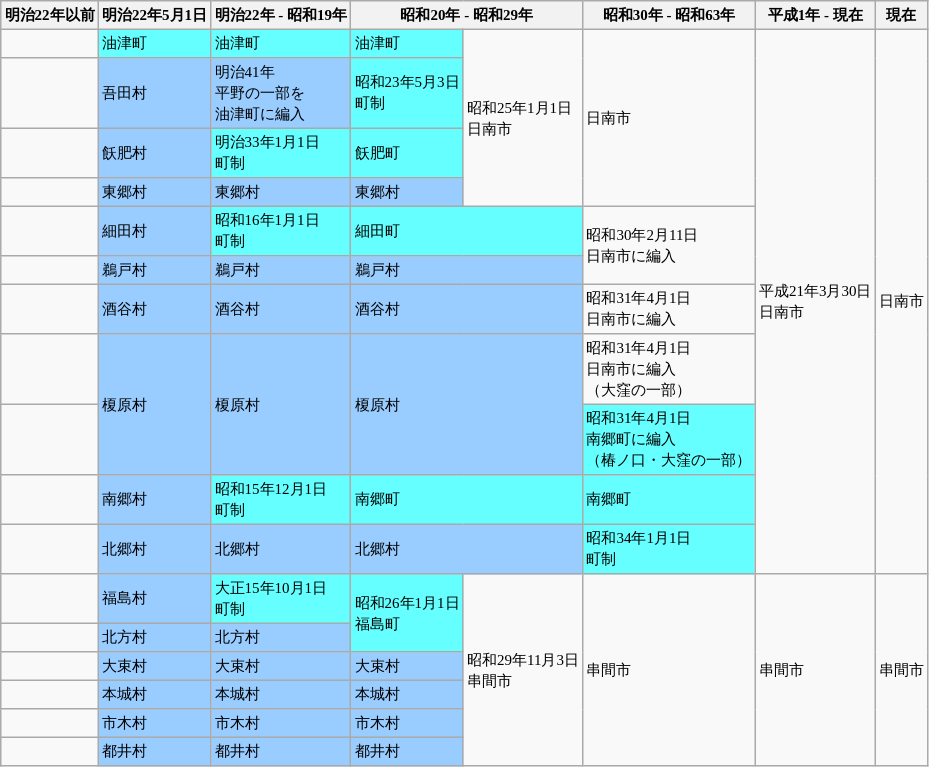<table class="wikitable" style="font-size:x-small">
<tr>
<th>明治22年以前</th>
<th>明治22年5月1日</th>
<th>明治22年 - 昭和19年</th>
<th colspan="2">昭和20年 - 昭和29年</th>
<th>昭和30年 - 昭和63年</th>
<th>平成1年 - 現在</th>
<th>現在</th>
</tr>
<tr>
<td></td>
<td style="background-color:#6ff;">油津町</td>
<td style="background-color:#6ff;">油津町</td>
<td style="background-color:#6ff;">油津町</td>
<td rowspan="4">昭和25年1月1日<br>日南市</td>
<td rowspan="4">日南市</td>
<td rowspan="11">平成21年3月30日<br>日南市</td>
<td rowspan="11">日南市</td>
</tr>
<tr>
<td></td>
<td style="background-color:#9cf;">吾田村</td>
<td style="background-color:#9cf;">明治41年<br>平野の一部を<br>油津町に編入</td>
<td style="background-color:#6ff;">昭和23年5月3日<br>町制</td>
</tr>
<tr>
<td></td>
<td style="background-color:#9cf;">飫肥村</td>
<td style="background-color:#6ff;">明治33年1月1日<br>町制</td>
<td style="background-color:#6ff;">飫肥町</td>
</tr>
<tr>
<td></td>
<td style="background-color:#9cf;">東郷村</td>
<td style="background-color:#9cf;">東郷村</td>
<td style="background-color:#9cf;">東郷村</td>
</tr>
<tr>
<td></td>
<td style="background-color:#9cf;">細田村</td>
<td style="background-color:#6ff;">昭和16年1月1日<br>町制</td>
<td colspan="2" style="background-color:#6ff;">細田町</td>
<td rowspan="2">昭和30年2月11日<br>日南市に編入</td>
</tr>
<tr>
<td></td>
<td style="background-color:#9cf;">鵜戸村</td>
<td style="background-color:#9cf;">鵜戸村</td>
<td colspan="2" style="background-color:#9cf;">鵜戸村</td>
</tr>
<tr>
<td></td>
<td style="background-color:#9cf;">酒谷村</td>
<td style="background-color:#9cf;">酒谷村</td>
<td colspan="2" style="background-color:#9cf;">酒谷村</td>
<td>昭和31年4月1日<br>日南市に編入</td>
</tr>
<tr>
<td></td>
<td rowspan="2" style="background-color:#9cf;">榎原村</td>
<td rowspan="2" style="background-color:#9cf;">榎原村</td>
<td rowspan="2" colspan="2" style="background-color:#9cf;">榎原村</td>
<td>昭和31年4月1日<br>日南市に編入<br>（大窪の一部）</td>
</tr>
<tr>
<td></td>
<td style="background-color:#6ff;">昭和31年4月1日<br>南郷町に編入<br>（椿ノ口・大窪の一部）</td>
</tr>
<tr>
<td></td>
<td style="background-color:#9cf;">南郷村</td>
<td style="background-color:#6ff;">昭和15年12月1日<br>町制</td>
<td colspan="2" style="background-color:#6ff;">南郷町</td>
<td style="background-color:#6ff;">南郷町</td>
</tr>
<tr>
<td></td>
<td style="background-color:#9cf;">北郷村</td>
<td style="background-color:#9cf;">北郷村</td>
<td colspan="2" style="background-color:#9cf;">北郷村</td>
<td style="background-color:#6ff;">昭和34年1月1日<br>町制</td>
</tr>
<tr>
<td></td>
<td style="background-color:#9cf;">福島村</td>
<td style="background-color:#6ff;">大正15年10月1日<br>町制</td>
<td rowspan="2" style="background-color:#6ff;">昭和26年1月1日<br>福島町</td>
<td rowspan="6">昭和29年11月3日<br>串間市</td>
<td rowspan="6">串間市</td>
<td rowspan="6">串間市</td>
<td rowspan="6">串間市</td>
</tr>
<tr>
<td></td>
<td style="background-color:#9cf;">北方村</td>
<td style="background-color:#9cf;">北方村</td>
</tr>
<tr>
<td></td>
<td style="background-color:#9cf;">大束村</td>
<td style="background-color:#9cf;">大束村</td>
<td style="background-color:#9cf;">大束村</td>
</tr>
<tr>
<td></td>
<td style="background-color:#9cf;">本城村</td>
<td style="background-color:#9cf;">本城村</td>
<td style="background-color:#9cf;">本城村</td>
</tr>
<tr>
<td></td>
<td style="background-color:#9cf;">市木村</td>
<td style="background-color:#9cf;">市木村</td>
<td style="background-color:#9cf;">市木村</td>
</tr>
<tr>
<td></td>
<td style="background-color:#9cf;">都井村</td>
<td style="background-color:#9cf;">都井村</td>
<td style="background-color:#9cf;">都井村</td>
</tr>
</table>
